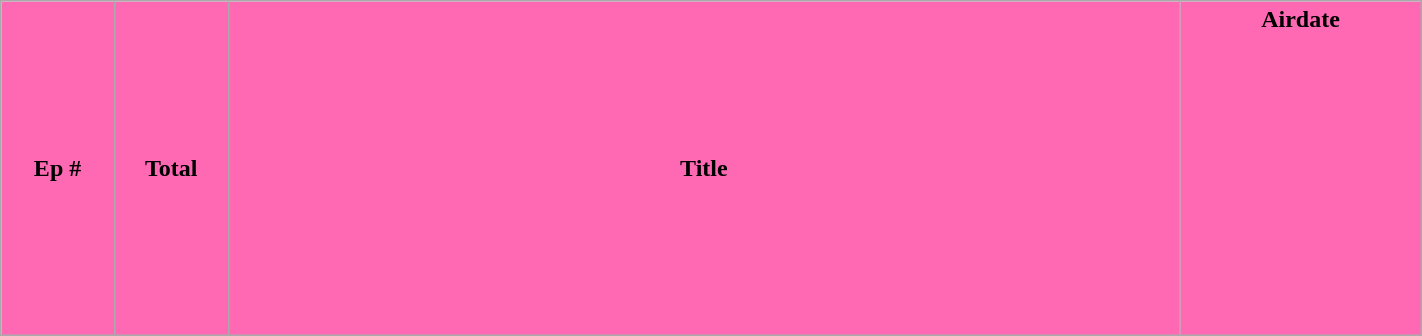<table class="wikitable plainrowheaders" width="75%" style="background:#FFFFFF">
<tr>
<th style="background: #FF69B4;" width=8%><span>Ep # </span></th>
<th style="background: #FF69B4;" width=8%><span>Total</span></th>
<th style="background: #FF69B4"><span>Title</span></th>
<th style="background: #FF69B4;" width=17%><span>Airdate</span><br><br><br><br><br><br><br><br><br><br><br><br></th>
</tr>
</table>
